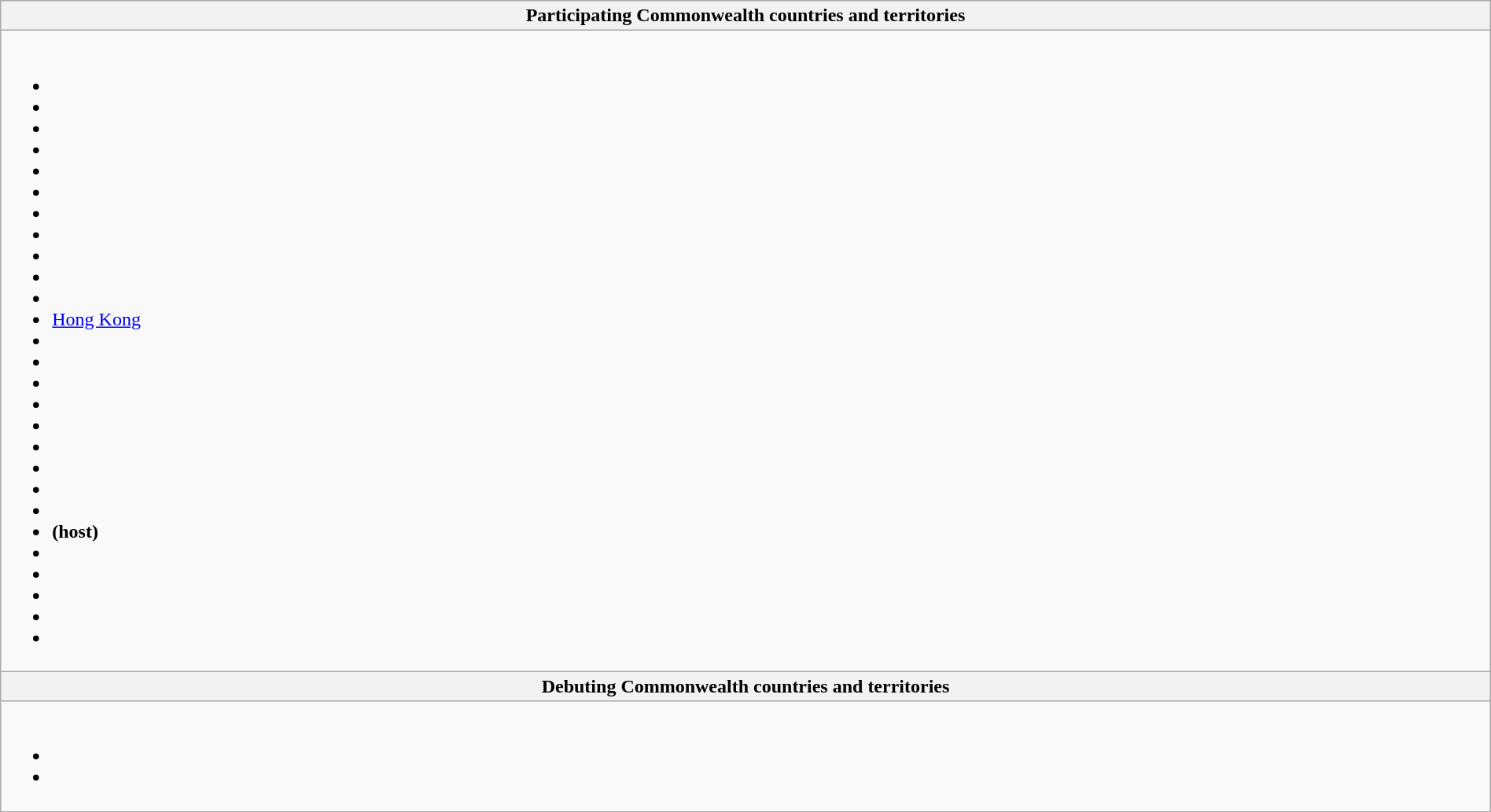<table class="wikitable collapsible" style="width:100%;">
<tr>
<th>Participating Commonwealth countries and territories</th>
</tr>
<tr>
<td><br><ul><li></li><li></li><li></li><li></li><li></li><li></li><li></li><li></li><li></li><li></li><li></li><li> <a href='#'>Hong Kong</a></li><li></li><li></li><li></li><li></li><li></li><li></li><li></li><li></li><li></li><li> <strong>(host)</strong></li><li></li><li></li><li></li><li></li><li></li></ul>
</td>
</tr>
<tr>
<th>Debuting Commonwealth countries and territories</th>
</tr>
<tr>
<td valign="top"><br><ul><li></li><li></li></ul></td>
</tr>
</table>
